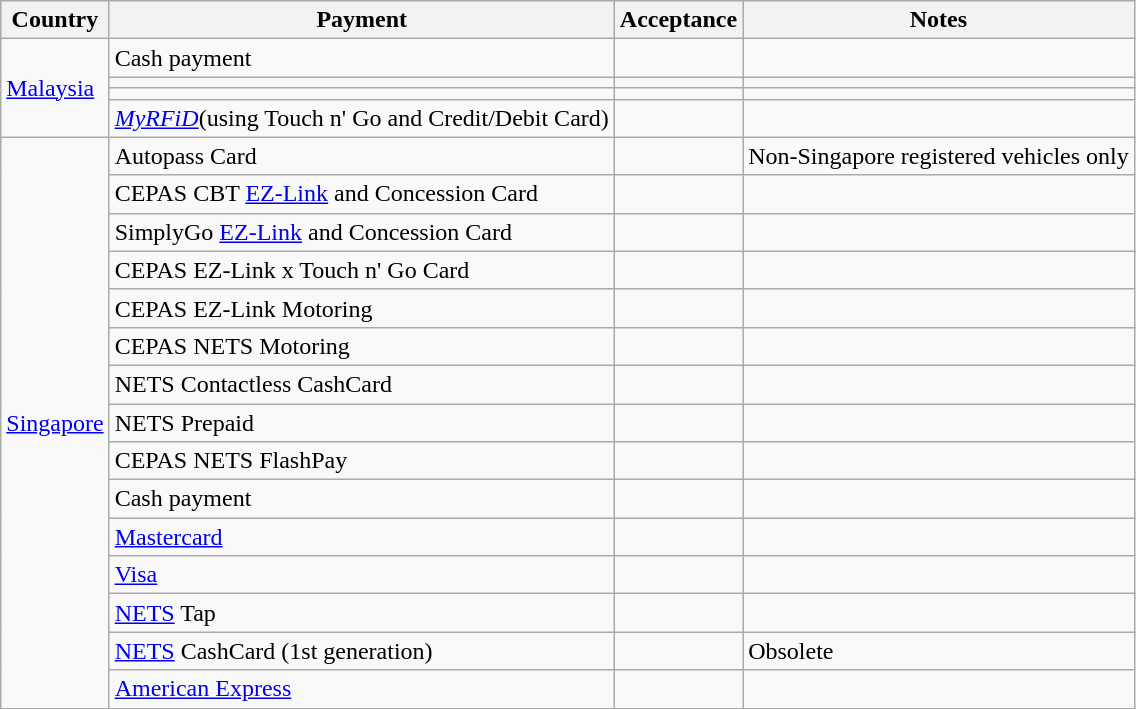<table class="wikitable">
<tr>
<th>Country</th>
<th>Payment</th>
<th>Acceptance</th>
<th>Notes</th>
</tr>
<tr>
<td rowspan="4"><a href='#'>Malaysia</a></td>
<td>Cash payment</td>
<td></td>
<td></td>
</tr>
<tr>
<td></td>
<td></td>
<td></td>
</tr>
<tr>
<td></td>
<td></td>
<td></td>
</tr>
<tr>
<td><a href='#'><span><em>MyRFiD</em></span></a>(using Touch n' Go and Credit/Debit Card)</td>
<td></td>
<td></td>
</tr>
<tr>
<td rowspan="15"><a href='#'>Singapore</a></td>
<td>Autopass Card</td>
<td></td>
<td>Non-Singapore registered vehicles only</td>
</tr>
<tr>
<td>CEPAS CBT <a href='#'>EZ-Link</a> and Concession Card</td>
<td></td>
<td></td>
</tr>
<tr>
<td>SimplyGo <a href='#'>EZ-Link</a> and Concession Card</td>
<td></td>
<td></td>
</tr>
<tr>
<td>CEPAS EZ-Link x Touch n' Go Card</td>
<td></td>
<td></td>
</tr>
<tr>
<td>CEPAS EZ-Link Motoring</td>
<td></td>
<td></td>
</tr>
<tr>
<td>CEPAS NETS Motoring</td>
<td></td>
<td></td>
</tr>
<tr>
<td>NETS Contactless CashCard</td>
<td></td>
<td></td>
</tr>
<tr>
<td>NETS Prepaid</td>
<td></td>
<td></td>
</tr>
<tr>
<td>CEPAS NETS FlashPay</td>
<td></td>
<td></td>
</tr>
<tr>
<td>Cash payment</td>
<td></td>
<td></td>
</tr>
<tr>
<td><a href='#'>Mastercard</a></td>
<td></td>
<td></td>
</tr>
<tr>
<td><a href='#'>Visa</a></td>
<td></td>
<td></td>
</tr>
<tr>
<td><a href='#'>NETS</a> Tap</td>
<td></td>
<td></td>
</tr>
<tr>
<td><a href='#'>NETS</a> CashCard (1st generation)</td>
<td></td>
<td>Obsolete</td>
</tr>
<tr>
<td><a href='#'>American Express</a></td>
<td></td>
<td></td>
</tr>
</table>
